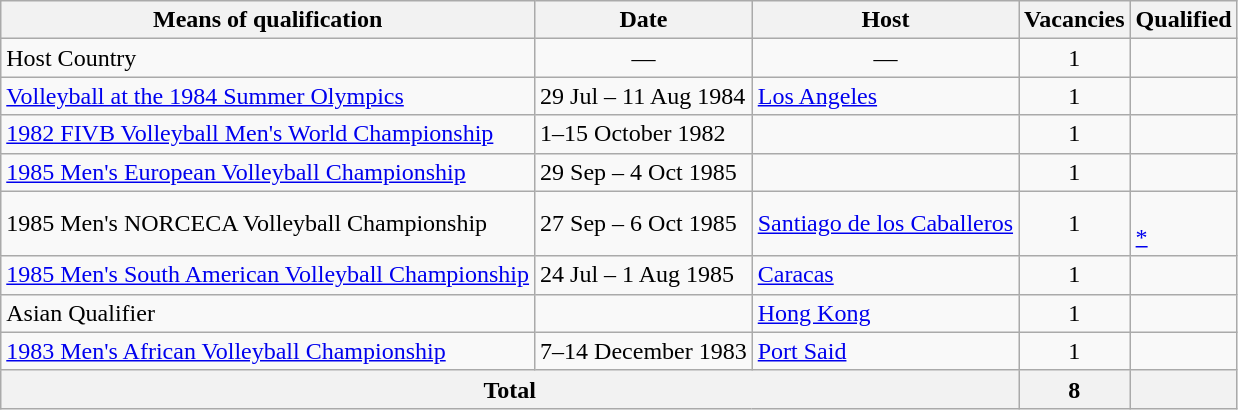<table class="wikitable">
<tr>
<th>Means of qualification</th>
<th>Date</th>
<th>Host</th>
<th>Vacancies</th>
<th>Qualified</th>
</tr>
<tr>
<td>Host Country</td>
<td align=center>—</td>
<td align=center>―</td>
<td align=center>1</td>
<td></td>
</tr>
<tr>
<td><a href='#'>Volleyball at the 1984 Summer Olympics</a></td>
<td>29 Jul – 11 Aug 1984</td>
<td> <a href='#'>Los Angeles</a></td>
<td align=center>1</td>
<td></td>
</tr>
<tr>
<td><a href='#'>1982 FIVB Volleyball Men's World Championship</a></td>
<td>1–15 October 1982</td>
<td></td>
<td align=center>1</td>
<td></td>
</tr>
<tr>
<td><a href='#'>1985 Men's European Volleyball Championship</a></td>
<td>29 Sep – 4 Oct 1985</td>
<td></td>
<td align=center>1</td>
<td></td>
</tr>
<tr>
<td>1985 Men's NORCECA Volleyball Championship</td>
<td>27 Sep – 6 Oct 1985</td>
<td> <a href='#'>Santiago de los Caballeros</a></td>
<td align=center>1</td>
<td><s></s><br><a href='#'>*</a></td>
</tr>
<tr>
<td><a href='#'>1985 Men's South American Volleyball Championship</a></td>
<td>24 Jul – 1 Aug 1985</td>
<td> <a href='#'>Caracas</a></td>
<td align=center>1</td>
<td></td>
</tr>
<tr>
<td>Asian Qualifier</td>
<td></td>
<td> <a href='#'>Hong Kong</a></td>
<td align=center>1</td>
<td></td>
</tr>
<tr>
<td><a href='#'>1983 Men's African Volleyball Championship</a></td>
<td>7–14 December 1983</td>
<td> <a href='#'>Port Said</a></td>
<td align=center>1</td>
<td></td>
</tr>
<tr>
<th colspan="3">Total</th>
<th>8</th>
<th></th>
</tr>
</table>
